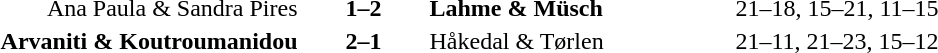<table>
<tr>
<th width=200></th>
<th width=80></th>
<th width=200></th>
<th width=220></th>
</tr>
<tr>
<td align=right>Ana Paula & Sandra Pires</td>
<td align=center><strong>1–2</strong></td>
<td align=left><strong>Lahme & Müsch</strong></td>
<td>21–18, 15–21, 11–15</td>
</tr>
<tr>
<td align=right><strong>Arvaniti & Koutroumanidou</strong></td>
<td align=center><strong>2–1</strong></td>
<td align=left>Håkedal & Tørlen</td>
<td>21–11, 21–23, 15–12</td>
</tr>
</table>
